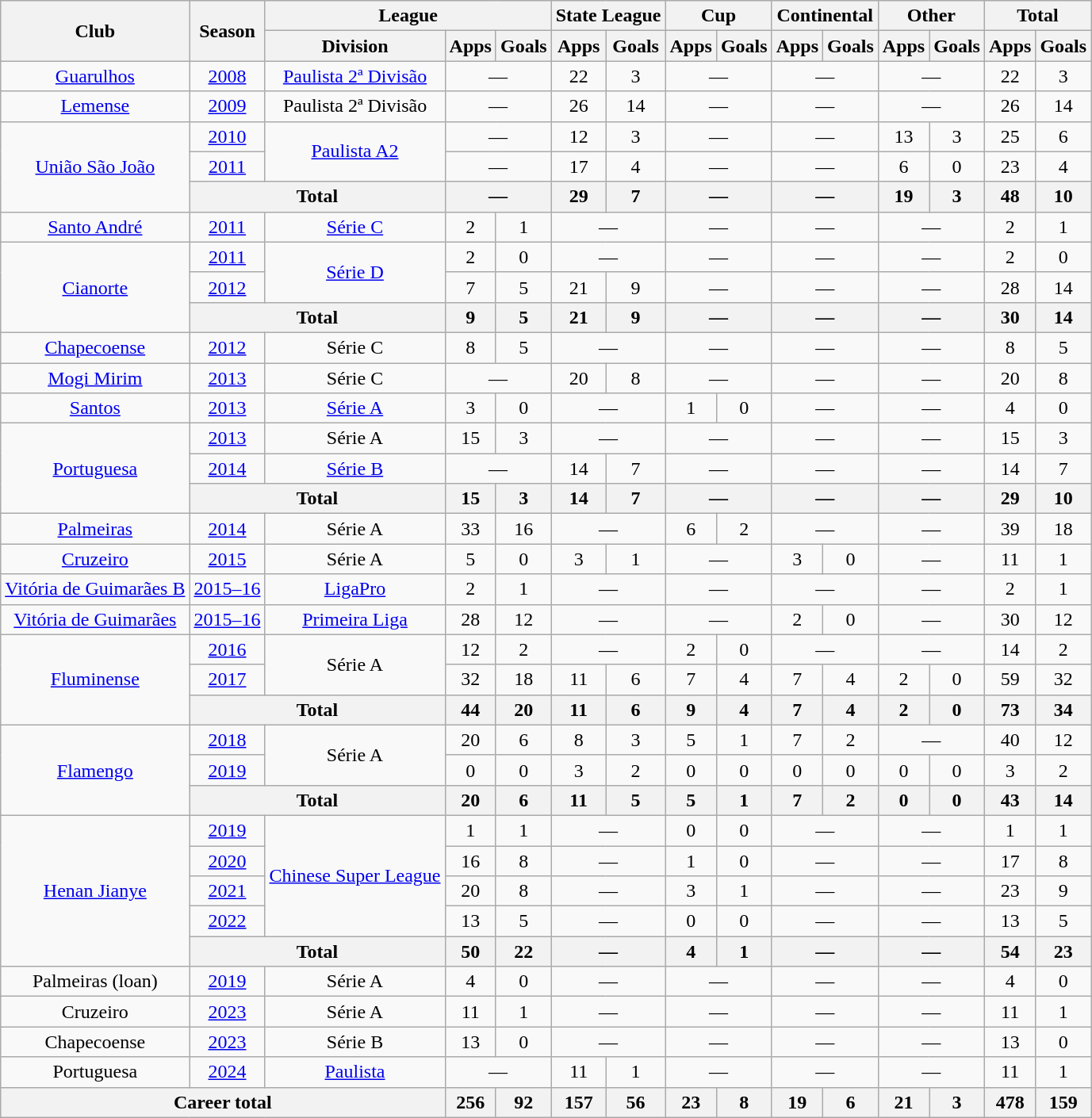<table class="wikitable" style="text-align:center">
<tr>
<th rowspan="2">Club</th>
<th rowspan="2">Season</th>
<th colspan="3">League</th>
<th colspan="2">State League</th>
<th colspan="2">Cup</th>
<th colspan="2">Continental</th>
<th colspan="2">Other</th>
<th colspan="2">Total</th>
</tr>
<tr>
<th>Division</th>
<th>Apps</th>
<th>Goals</th>
<th>Apps</th>
<th>Goals</th>
<th>Apps</th>
<th>Goals</th>
<th>Apps</th>
<th>Goals</th>
<th>Apps</th>
<th>Goals</th>
<th>Apps</th>
<th>Goals</th>
</tr>
<tr>
<td><a href='#'>Guarulhos</a></td>
<td><a href='#'>2008</a></td>
<td><a href='#'>Paulista 2ª Divisão</a></td>
<td colspan="2">—</td>
<td>22</td>
<td>3</td>
<td colspan="2">—</td>
<td colspan="2">—</td>
<td colspan="2">—</td>
<td>22</td>
<td>3</td>
</tr>
<tr>
<td><a href='#'>Lemense</a></td>
<td><a href='#'>2009</a></td>
<td>Paulista 2ª Divisão</td>
<td colspan="2">—</td>
<td>26</td>
<td>14</td>
<td colspan="2">—</td>
<td colspan="2">—</td>
<td colspan="2">—</td>
<td>26</td>
<td>14</td>
</tr>
<tr>
<td rowspan="3"><a href='#'>União São João</a></td>
<td><a href='#'>2010</a></td>
<td rowspan="2"><a href='#'>Paulista A2</a></td>
<td colspan="2">—</td>
<td>12</td>
<td>3</td>
<td colspan="2">—</td>
<td colspan="2">—</td>
<td>13</td>
<td>3</td>
<td>25</td>
<td>6</td>
</tr>
<tr>
<td><a href='#'>2011</a></td>
<td colspan="2">—</td>
<td>17</td>
<td>4</td>
<td colspan="2">—</td>
<td colspan="2">—</td>
<td>6</td>
<td>0</td>
<td>23</td>
<td>4</td>
</tr>
<tr>
<th colspan="2">Total</th>
<th colspan="2">—</th>
<th>29</th>
<th>7</th>
<th colspan="2">—</th>
<th colspan="2">—</th>
<th>19</th>
<th>3</th>
<th>48</th>
<th>10</th>
</tr>
<tr>
<td><a href='#'>Santo André</a></td>
<td><a href='#'>2011</a></td>
<td><a href='#'>Série C</a></td>
<td>2</td>
<td>1</td>
<td colspan="2">—</td>
<td colspan="2">—</td>
<td colspan="2">—</td>
<td colspan="2">—</td>
<td>2</td>
<td>1</td>
</tr>
<tr>
<td rowspan="3"><a href='#'>Cianorte</a></td>
<td><a href='#'>2011</a></td>
<td rowspan="2"><a href='#'>Série D</a></td>
<td>2</td>
<td>0</td>
<td colspan="2">—</td>
<td colspan="2">—</td>
<td colspan="2">—</td>
<td colspan="2">—</td>
<td>2</td>
<td>0</td>
</tr>
<tr>
<td><a href='#'>2012</a></td>
<td>7</td>
<td>5</td>
<td>21</td>
<td>9</td>
<td colspan="2">—</td>
<td colspan="2">—</td>
<td colspan="2">—</td>
<td>28</td>
<td>14</td>
</tr>
<tr>
<th colspan="2">Total</th>
<th>9</th>
<th>5</th>
<th>21</th>
<th>9</th>
<th colspan="2">—</th>
<th colspan="2">—</th>
<th colspan="2">—</th>
<th>30</th>
<th>14</th>
</tr>
<tr>
<td><a href='#'>Chapecoense</a></td>
<td><a href='#'>2012</a></td>
<td>Série C</td>
<td>8</td>
<td>5</td>
<td colspan="2">—</td>
<td colspan="2">—</td>
<td colspan="2">—</td>
<td colspan="2">—</td>
<td>8</td>
<td>5</td>
</tr>
<tr>
<td><a href='#'>Mogi Mirim</a></td>
<td><a href='#'>2013</a></td>
<td>Série C</td>
<td colspan="2">—</td>
<td>20</td>
<td>8</td>
<td colspan="2">—</td>
<td colspan="2">—</td>
<td colspan="2">—</td>
<td>20</td>
<td>8</td>
</tr>
<tr>
<td><a href='#'>Santos</a></td>
<td><a href='#'>2013</a></td>
<td><a href='#'>Série A</a></td>
<td>3</td>
<td>0</td>
<td colspan="2">—</td>
<td>1</td>
<td>0</td>
<td colspan="2">—</td>
<td colspan="2">—</td>
<td>4</td>
<td>0</td>
</tr>
<tr>
<td rowspan="3"><a href='#'>Portuguesa</a></td>
<td><a href='#'>2013</a></td>
<td>Série A</td>
<td>15</td>
<td>3</td>
<td colspan="2">—</td>
<td colspan="2">—</td>
<td colspan="2">—</td>
<td colspan="2">—</td>
<td>15</td>
<td>3</td>
</tr>
<tr>
<td><a href='#'>2014</a></td>
<td><a href='#'>Série B</a></td>
<td colspan="2">—</td>
<td>14</td>
<td>7</td>
<td colspan="2">—</td>
<td colspan="2">—</td>
<td colspan="2">—</td>
<td>14</td>
<td>7</td>
</tr>
<tr>
<th colspan="2">Total</th>
<th>15</th>
<th>3</th>
<th>14</th>
<th>7</th>
<th colspan="2">—</th>
<th colspan="2">—</th>
<th colspan="2">—</th>
<th>29</th>
<th>10</th>
</tr>
<tr>
<td><a href='#'>Palmeiras</a></td>
<td><a href='#'>2014</a></td>
<td>Série A</td>
<td>33</td>
<td>16</td>
<td colspan="2">—</td>
<td>6</td>
<td>2</td>
<td colspan="2">—</td>
<td colspan="2">—</td>
<td>39</td>
<td>18</td>
</tr>
<tr>
<td><a href='#'>Cruzeiro</a></td>
<td><a href='#'>2015</a></td>
<td>Série A</td>
<td>5</td>
<td>0</td>
<td>3</td>
<td>1</td>
<td colspan="2">—</td>
<td>3</td>
<td>0</td>
<td colspan="2">—</td>
<td>11</td>
<td>1</td>
</tr>
<tr>
<td><a href='#'>Vitória de Guimarães B</a></td>
<td><a href='#'>2015–16</a></td>
<td><a href='#'>LigaPro</a></td>
<td>2</td>
<td>1</td>
<td colspan="2">—</td>
<td colspan="2">—</td>
<td colspan="2">—</td>
<td colspan="2">—</td>
<td>2</td>
<td>1</td>
</tr>
<tr>
<td><a href='#'>Vitória de Guimarães</a></td>
<td><a href='#'>2015–16</a></td>
<td><a href='#'>Primeira Liga</a></td>
<td>28</td>
<td>12</td>
<td colspan="2">—</td>
<td colspan="2">—</td>
<td>2</td>
<td>0</td>
<td colspan="2">—</td>
<td>30</td>
<td>12</td>
</tr>
<tr>
<td rowspan="3"><a href='#'>Fluminense</a></td>
<td><a href='#'>2016</a></td>
<td rowspan=2>Série A</td>
<td>12</td>
<td>2</td>
<td colspan="2">—</td>
<td>2</td>
<td>0</td>
<td colspan="2">—</td>
<td colspan="2">—</td>
<td>14</td>
<td>2</td>
</tr>
<tr>
<td><a href='#'>2017</a></td>
<td>32</td>
<td>18</td>
<td>11</td>
<td>6</td>
<td>7</td>
<td>4</td>
<td>7</td>
<td>4</td>
<td>2</td>
<td>0</td>
<td>59</td>
<td>32</td>
</tr>
<tr>
<th colspan="2">Total</th>
<th>44</th>
<th>20</th>
<th>11</th>
<th>6</th>
<th>9</th>
<th>4</th>
<th>7</th>
<th>4</th>
<th>2</th>
<th>0</th>
<th>73</th>
<th>34</th>
</tr>
<tr>
<td rowspan="3"><a href='#'>Flamengo</a></td>
<td><a href='#'>2018</a></td>
<td rowspan=2>Série A</td>
<td>20</td>
<td>6</td>
<td>8</td>
<td>3</td>
<td>5</td>
<td>1</td>
<td>7</td>
<td>2</td>
<td colspan="2">—</td>
<td>40</td>
<td>12</td>
</tr>
<tr>
<td><a href='#'>2019</a></td>
<td>0</td>
<td>0</td>
<td>3</td>
<td>2</td>
<td>0</td>
<td>0</td>
<td>0</td>
<td>0</td>
<td>0</td>
<td>0</td>
<td>3</td>
<td>2</td>
</tr>
<tr>
<th colspan="2">Total</th>
<th>20</th>
<th>6</th>
<th>11</th>
<th>5</th>
<th>5</th>
<th>1</th>
<th>7</th>
<th>2</th>
<th>0</th>
<th>0</th>
<th>43</th>
<th>14</th>
</tr>
<tr>
<td rowspan="5"><a href='#'>Henan Jianye</a></td>
<td><a href='#'>2019</a></td>
<td rowspan="4"><a href='#'>Chinese Super League</a></td>
<td>1</td>
<td>1</td>
<td colspan="2">—</td>
<td>0</td>
<td>0</td>
<td colspan="2">—</td>
<td colspan="2">—</td>
<td>1</td>
<td>1</td>
</tr>
<tr>
<td><a href='#'>2020</a></td>
<td>16</td>
<td>8</td>
<td colspan="2">—</td>
<td>1</td>
<td>0</td>
<td colspan="2">—</td>
<td colspan="2">—</td>
<td>17</td>
<td>8</td>
</tr>
<tr>
<td><a href='#'>2021</a></td>
<td>20</td>
<td>8</td>
<td colspan="2">—</td>
<td>3</td>
<td>1</td>
<td colspan="2">—</td>
<td colspan="2">—</td>
<td>23</td>
<td>9</td>
</tr>
<tr>
<td><a href='#'>2022</a></td>
<td>13</td>
<td>5</td>
<td colspan="2">—</td>
<td>0</td>
<td>0</td>
<td colspan="2">—</td>
<td colspan="2">—</td>
<td>13</td>
<td>5</td>
</tr>
<tr>
<th colspan="2">Total</th>
<th>50</th>
<th>22</th>
<th colspan="2">—</th>
<th>4</th>
<th>1</th>
<th colspan="2">—</th>
<th colspan="2">—</th>
<th>54</th>
<th>23</th>
</tr>
<tr>
<td>Palmeiras (loan)</td>
<td><a href='#'>2019</a></td>
<td>Série A</td>
<td>4</td>
<td>0</td>
<td colspan="2">—</td>
<td colspan="2">—</td>
<td colspan="2">—</td>
<td colspan="2">—</td>
<td>4</td>
<td>0</td>
</tr>
<tr>
<td>Cruzeiro</td>
<td><a href='#'>2023</a></td>
<td>Série A</td>
<td>11</td>
<td>1</td>
<td colspan="2">—</td>
<td colspan="2">—</td>
<td colspan="2">—</td>
<td colspan="2">—</td>
<td>11</td>
<td>1</td>
</tr>
<tr>
<td>Chapecoense</td>
<td><a href='#'>2023</a></td>
<td>Série B</td>
<td>13</td>
<td>0</td>
<td colspan="2">—</td>
<td colspan="2">—</td>
<td colspan="2">—</td>
<td colspan="2">—</td>
<td>13</td>
<td>0</td>
</tr>
<tr>
<td>Portuguesa</td>
<td><a href='#'>2024</a></td>
<td><a href='#'>Paulista</a></td>
<td colspan="2">—</td>
<td>11</td>
<td>1</td>
<td colspan="2">—</td>
<td colspan="2">—</td>
<td colspan="2">—</td>
<td>11</td>
<td>1</td>
</tr>
<tr>
<th colspan="3">Career total</th>
<th>256</th>
<th>92</th>
<th>157</th>
<th>56</th>
<th>23</th>
<th>8</th>
<th>19</th>
<th>6</th>
<th>21</th>
<th>3</th>
<th>478</th>
<th>159</th>
</tr>
</table>
